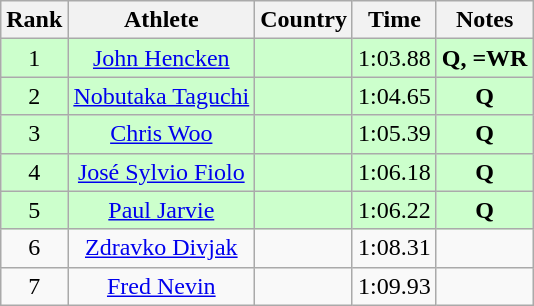<table class="wikitable sortable" style="text-align:center">
<tr>
<th>Rank</th>
<th>Athlete</th>
<th>Country</th>
<th>Time</th>
<th>Notes</th>
</tr>
<tr bgcolor=ccffcc>
<td>1</td>
<td><a href='#'>John Hencken</a></td>
<td align=left></td>
<td>1:03.88</td>
<td><strong>Q, =WR </strong></td>
</tr>
<tr bgcolor=ccffcc>
<td>2</td>
<td><a href='#'>Nobutaka Taguchi</a></td>
<td align=left></td>
<td>1:04.65</td>
<td><strong>Q </strong></td>
</tr>
<tr bgcolor=ccffcc>
<td>3</td>
<td><a href='#'>Chris Woo</a></td>
<td align=left></td>
<td>1:05.39</td>
<td><strong>Q </strong></td>
</tr>
<tr bgcolor=ccffcc>
<td>4</td>
<td><a href='#'>José Sylvio Fiolo</a></td>
<td align=left></td>
<td>1:06.18</td>
<td><strong>Q </strong></td>
</tr>
<tr bgcolor=ccffcc>
<td>5</td>
<td><a href='#'>Paul Jarvie</a></td>
<td align=left></td>
<td>1:06.22</td>
<td><strong>Q </strong></td>
</tr>
<tr>
<td>6</td>
<td><a href='#'>Zdravko Divjak</a></td>
<td align=left></td>
<td>1:08.31</td>
<td><strong> </strong></td>
</tr>
<tr>
<td>7</td>
<td><a href='#'>Fred Nevin</a></td>
<td align=left></td>
<td>1:09.93</td>
<td><strong> </strong></td>
</tr>
</table>
